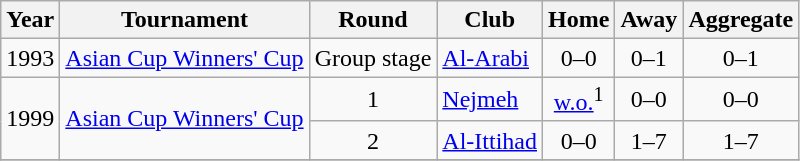<table class="wikitable">
<tr>
<th>Year</th>
<th>Tournament</th>
<th>Round</th>
<th>Club</th>
<th>Home</th>
<th>Away</th>
<th>Aggregate</th>
</tr>
<tr>
<td>1993</td>
<td><a href='#'>Asian Cup Winners' Cup</a></td>
<td align=center>Group stage</td>
<td> <a href='#'>Al-Arabi</a></td>
<td align=center>0–0</td>
<td align=center>0–1</td>
<td align=center>0–1</td>
</tr>
<tr>
<td rowspan=2>1999</td>
<td rowspan=2><a href='#'>Asian Cup Winners' Cup</a></td>
<td align=center>1</td>
<td> <a href='#'>Nejmeh</a></td>
<td align=center><a href='#'>w.o.</a><sup>1</sup></td>
<td align=center>0–0</td>
<td align=center>0–0</td>
</tr>
<tr>
<td align=center>2</td>
<td> <a href='#'>Al-Ittihad</a></td>
<td align=center>0–0</td>
<td align=center>1–7</td>
<td align=center>1–7</td>
</tr>
<tr>
</tr>
</table>
